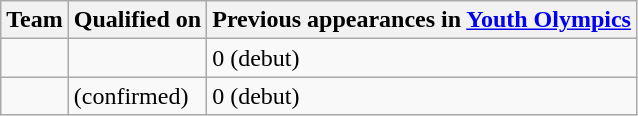<table class="wikitable sortable" style="text-align: left;">
<tr>
<th>Team</th>
<th>Qualified on</th>
<th data-sort-type="number">Previous appearances in <a href='#'>Youth Olympics</a></th>
</tr>
<tr>
<td></td>
<td></td>
<td>0 (debut)</td>
</tr>
<tr>
<td></td>
<td> (confirmed)</td>
<td>0 (debut)</td>
</tr>
</table>
